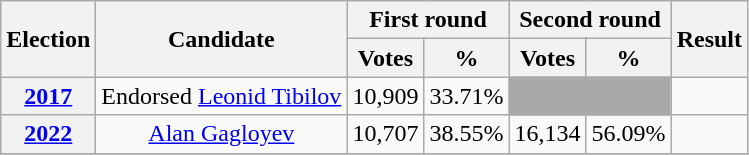<table class=wikitable style=text-align:center>
<tr>
<th rowspan="2">Election</th>
<th rowspan="2">Candidate</th>
<th colspan="2">First round</th>
<th colspan="2">Second round</th>
<th rowspan="2">Result</th>
</tr>
<tr>
<th>Votes</th>
<th>%</th>
<th>Votes</th>
<th>%</th>
</tr>
<tr>
<th><a href='#'>2017</a></th>
<td>Endorsed <a href='#'>Leonid Tibilov</a></td>
<td>10,909</td>
<td>33.71%</td>
<td colspan="2" bgcolor=darkgrey></td>
<td></td>
</tr>
<tr>
<th><a href='#'>2022</a></th>
<td><a href='#'>Alan Gagloyev</a></td>
<td>10,707</td>
<td>38.55%</td>
<td>16,134</td>
<td>56.09%</td>
<td></td>
</tr>
<tr>
</tr>
</table>
